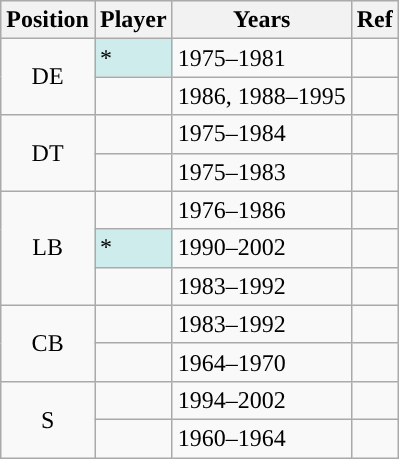<table class="wikitable sortable" >
<tr bgcolor="#efefef">
<th>Position</th>
<th>Player</th>
<th>Years</th>
<th class="unsortable">Ref</th>
</tr>
<tr>
<td rowspan=2 style="text-align:center;">DE</td>
<td style="background:#cfecec;">*</td>
<td>1975–1981</td>
<td></td>
</tr>
<tr>
<td></td>
<td>1986, 1988–1995</td>
<td></td>
</tr>
<tr>
<td rowspan=2 style="text-align:center;">DT</td>
<td></td>
<td>1975–1984</td>
<td></td>
</tr>
<tr>
<td></td>
<td>1975–1983</td>
<td></td>
</tr>
<tr>
<td rowspan=3 style="text-align:center;">LB</td>
<td></td>
<td>1976–1986</td>
<td></td>
</tr>
<tr>
<td style="background:#cfecec;">*</td>
<td>1990–2002</td>
<td></td>
</tr>
<tr>
<td></td>
<td>1983–1992</td>
<td></td>
</tr>
<tr>
<td rowspan=2 style="text-align:center;">CB</td>
<td></td>
<td>1983–1992</td>
<td></td>
</tr>
<tr>
<td></td>
<td>1964–1970</td>
<td></td>
</tr>
<tr>
<td rowspan=2 style="text-align:center;">S</td>
<td></td>
<td>1994–2002</td>
<td></td>
</tr>
<tr>
<td></td>
<td>1960–1964</td>
<td></td>
</tr>
</table>
